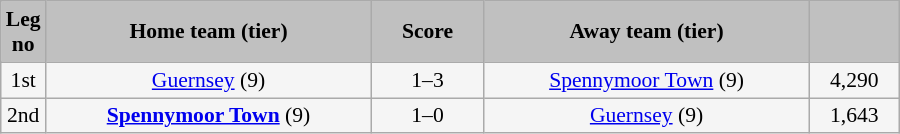<table class="wikitable" style="width: 600px; background:WhiteSmoke; text-align:center; font-size:90%">
<tr>
<td scope="col" style="width:  5.00%; background:silver;"><strong>Leg no</strong></td>
<td scope="col" style="width: 36.25%; background:silver;"><strong>Home team (tier)</strong></td>
<td scope="col" style="width: 12.50%; background:silver;"><strong>Score</strong></td>
<td scope="col" style="width: 36.25%; background:silver;"><strong>Away team (tier)</strong></td>
<td scope="col" style="width: 10.00%; background:silver;"><strong></strong></td>
</tr>
<tr>
<td>1st</td>
<td><a href='#'>Guernsey</a> (9)</td>
<td>1–3</td>
<td><a href='#'>Spennymoor Town</a> (9)</td>
<td>4,290</td>
</tr>
<tr>
<td>2nd</td>
<td><strong><a href='#'>Spennymoor Town</a></strong> (9)</td>
<td>1–0</td>
<td><a href='#'>Guernsey</a> (9)</td>
<td>1,643</td>
</tr>
</table>
